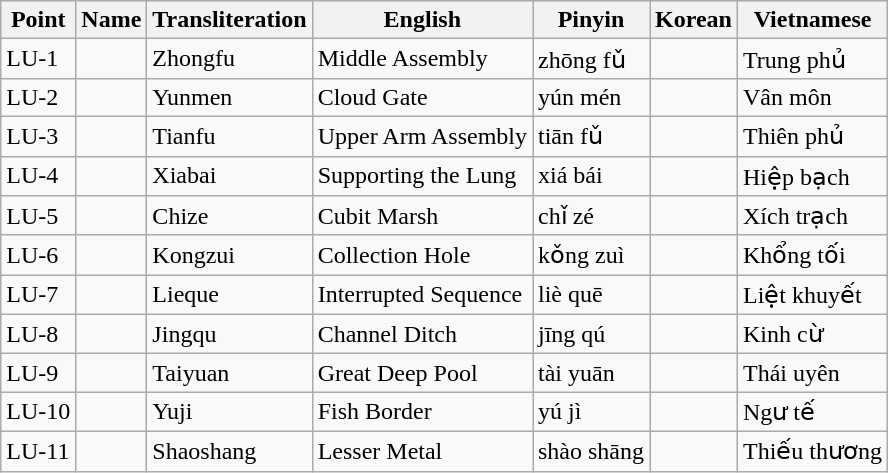<table class="wikitable">
<tr>
<th>Point</th>
<th>Name</th>
<th>Transliteration</th>
<th>English</th>
<th>Pinyin</th>
<th>Korean </th>
<th>Vietnamese</th>
</tr>
<tr>
<td>LU-1</td>
<td></td>
<td>Zhongfu</td>
<td>Middle Assembly</td>
<td>zhōng fǔ</td>
<td></td>
<td>Trung phủ</td>
</tr>
<tr>
<td>LU-2</td>
<td></td>
<td>Yunmen</td>
<td>Cloud Gate</td>
<td>yún mén</td>
<td></td>
<td>Vân môn</td>
</tr>
<tr>
<td>LU-3</td>
<td></td>
<td>Tianfu</td>
<td>Upper Arm Assembly</td>
<td>tiān fǔ</td>
<td></td>
<td>Thiên phủ</td>
</tr>
<tr>
<td>LU-4</td>
<td></td>
<td>Xiabai</td>
<td>Supporting the Lung</td>
<td>xiá bái</td>
<td></td>
<td>Hiệp bạch</td>
</tr>
<tr>
<td>LU-5</td>
<td></td>
<td>Chize</td>
<td>Cubit Marsh</td>
<td>chǐ zé</td>
<td></td>
<td>Xích trạch</td>
</tr>
<tr>
<td>LU-6</td>
<td></td>
<td>Kongzui</td>
<td>Collection Hole</td>
<td>kǒng zuì</td>
<td></td>
<td>Khổng tối</td>
</tr>
<tr>
<td>LU-7</td>
<td></td>
<td>Lieque</td>
<td>Interrupted Sequence</td>
<td>liè quē</td>
<td></td>
<td>Liệt khuyết</td>
</tr>
<tr>
<td>LU-8</td>
<td></td>
<td>Jingqu</td>
<td>Channel Ditch</td>
<td>jīng qú</td>
<td></td>
<td>Kinh cừ</td>
</tr>
<tr>
<td>LU-9</td>
<td></td>
<td>Taiyuan</td>
<td>Great Deep Pool</td>
<td>tài yuān</td>
<td></td>
<td>Thái uyên</td>
</tr>
<tr>
<td>LU-10</td>
<td></td>
<td>Yuji</td>
<td>Fish Border</td>
<td>yú jì</td>
<td></td>
<td>Ngư tế</td>
</tr>
<tr>
<td>LU-11</td>
<td></td>
<td>Shaoshang</td>
<td>Lesser Metal</td>
<td>shào shāng</td>
<td></td>
<td>Thiếu thương</td>
</tr>
</table>
